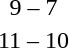<table style="text-align:center">
<tr>
<th width=200></th>
<th width=100></th>
<th width=200></th>
</tr>
<tr>
<td align=right><strong></strong></td>
<td>9 – 7</td>
<td align=left></td>
</tr>
<tr>
<td align=right><strong></strong></td>
<td>11 – 10</td>
<td align=left></td>
</tr>
</table>
